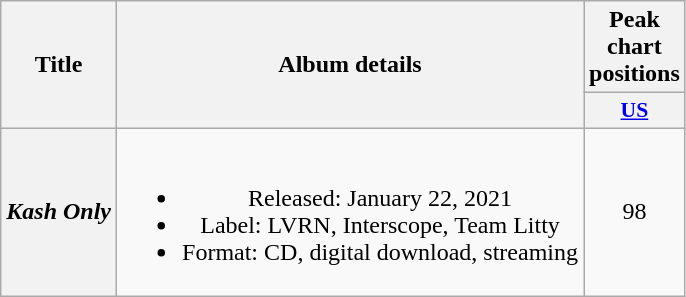<table class="wikitable plainrowheaders" style="text-align:center;">
<tr>
<th rowspan="2">Title</th>
<th rowspan="2">Album details</th>
<th>Peak chart positions</th>
</tr>
<tr>
<th scope="col" style="width:3em;font-size:90%;"><a href='#'>US</a><br></th>
</tr>
<tr>
<th scope="row"><em>Kash Only</em></th>
<td><br><ul><li>Released: January 22, 2021</li><li>Label: LVRN, Interscope, Team Litty</li><li>Format: CD, digital download, streaming</li></ul></td>
<td>98</td>
</tr>
</table>
